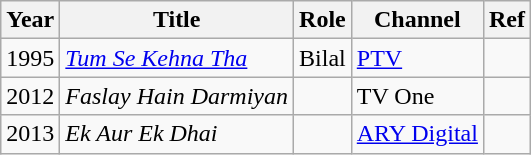<table class="wikitable">
<tr>
<th>Year</th>
<th>Title</th>
<th>Role</th>
<th>Channel</th>
<th>Ref</th>
</tr>
<tr>
<td>1995</td>
<td><em><a href='#'>Tum Se Kehna Tha</a></em></td>
<td>Bilal</td>
<td><a href='#'>PTV</a></td>
<td></td>
</tr>
<tr>
<td>2012</td>
<td><em>Faslay Hain Darmiyan</em></td>
<td></td>
<td>TV One</td>
<td></td>
</tr>
<tr>
<td>2013</td>
<td><em>Ek Aur Ek Dhai</em></td>
<td></td>
<td><a href='#'>ARY Digital</a></td>
<td></td>
</tr>
</table>
